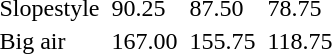<table>
<tr>
<td>Slopestyle</td>
<td></td>
<td>90.25</td>
<td></td>
<td>87.50</td>
<td></td>
<td>78.75</td>
</tr>
<tr>
<td>Big air</td>
<td></td>
<td>167.00</td>
<td></td>
<td>155.75</td>
<td></td>
<td>118.75</td>
</tr>
</table>
